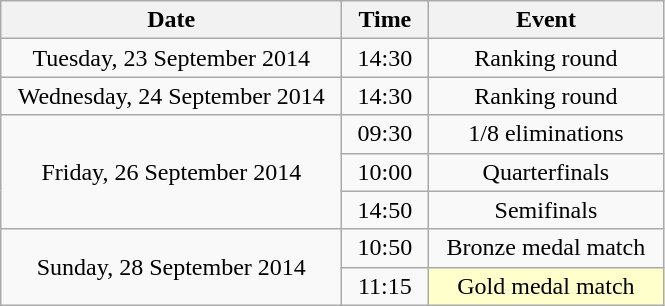<table class = "wikitable" style="text-align:center;">
<tr>
<th width=220>Date</th>
<th width=50>Time</th>
<th width=150>Event</th>
</tr>
<tr>
<td>Tuesday, 23 September 2014</td>
<td>14:30</td>
<td>Ranking round</td>
</tr>
<tr>
<td>Wednesday, 24 September 2014</td>
<td>14:30</td>
<td>Ranking round</td>
</tr>
<tr>
<td rowspan=3>Friday, 26 September 2014</td>
<td>09:30</td>
<td>1/8 eliminations</td>
</tr>
<tr>
<td>10:00</td>
<td>Quarterfinals</td>
</tr>
<tr>
<td>14:50</td>
<td>Semifinals</td>
</tr>
<tr>
<td rowspan=2>Sunday, 28 September 2014</td>
<td>10:50</td>
<td>Bronze medal match</td>
</tr>
<tr>
<td>11:15</td>
<td bgcolor=ffffcc>Gold medal match</td>
</tr>
</table>
